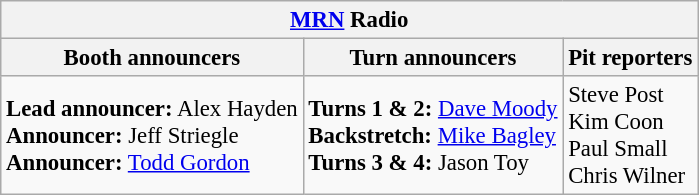<table class="wikitable" style="font-size: 95%">
<tr>
<th colspan="3"><a href='#'>MRN</a> Radio</th>
</tr>
<tr>
<th>Booth announcers</th>
<th>Turn announcers</th>
<th>Pit reporters</th>
</tr>
<tr>
<td><strong>Lead announcer:</strong> Alex Hayden<br><strong>Announcer:</strong> Jeff Striegle<br><strong>Announcer:</strong> <a href='#'>Todd Gordon</a></td>
<td><strong>Turns 1 & 2:</strong> <a href='#'>Dave Moody</a><br><strong>Backstretch:</strong> <a href='#'>Mike Bagley</a><br><strong>Turns 3 & 4:</strong> Jason Toy</td>
<td>Steve Post<br>Kim Coon<br>Paul Small<br>Chris Wilner</td>
</tr>
</table>
